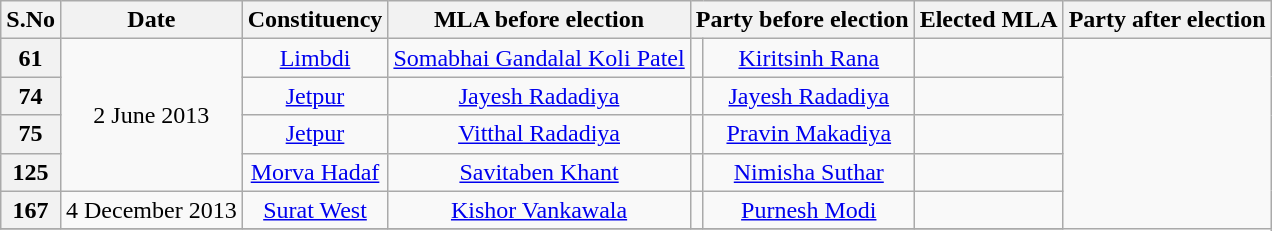<table class="wikitable sortable" style="text-align:center;">
<tr>
<th>S.No</th>
<th>Date</th>
<th>Constituency</th>
<th>MLA before election</th>
<th colspan="2">Party before election</th>
<th>Elected MLA</th>
<th colspan="2">Party after election</th>
</tr>
<tr>
<th>61</th>
<td Rowspan=4>2 June 2013</td>
<td><a href='#'>Limbdi</a></td>
<td><a href='#'>Somabhai Gandalal Koli Patel</a></td>
<td></td>
<td><a href='#'>Kiritsinh Rana</a></td>
<td></td>
</tr>
<tr>
<th>74</th>
<td><a href='#'>Jetpur</a></td>
<td><a href='#'>Jayesh Radadiya</a></td>
<td></td>
<td><a href='#'>Jayesh Radadiya</a></td>
<td></td>
</tr>
<tr>
<th>75</th>
<td><a href='#'>Jetpur</a></td>
<td><a href='#'>Vitthal Radadiya</a></td>
<td></td>
<td><a href='#'>Pravin Makadiya</a></td>
<td></td>
</tr>
<tr>
<th>125</th>
<td><a href='#'>Morva Hadaf</a></td>
<td><a href='#'>Savitaben Khant</a></td>
<td></td>
<td><a href='#'>Nimisha Suthar</a></td>
<td></td>
</tr>
<tr>
<th>167</th>
<td>4 December 2013</td>
<td><a href='#'>Surat West</a></td>
<td><a href='#'>Kishor Vankawala</a></td>
<td></td>
<td><a href='#'>Purnesh Modi</a></td>
<td></td>
</tr>
<tr>
</tr>
</table>
